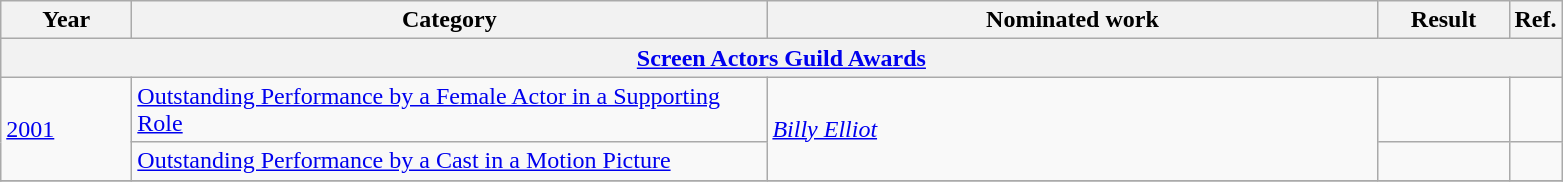<table class="wikitable">
<tr>
<th scope="col" style="width:5em;">Year</th>
<th scope="col" style="width:26em;">Category</th>
<th scope="col" style="width:25em;">Nominated work</th>
<th scope="col" style="width:5em;">Result</th>
<th>Ref.</th>
</tr>
<tr>
<th colspan="5"><a href='#'>Screen Actors Guild Awards</a></th>
</tr>
<tr>
<td rowspan="2"><a href='#'>2001</a></td>
<td><a href='#'>Outstanding Performance by a Female Actor in a Supporting Role</a></td>
<td rowspan="2"><em><a href='#'>Billy Elliot</a></em></td>
<td></td>
<td></td>
</tr>
<tr>
<td><a href='#'>Outstanding Performance by a Cast in a Motion Picture</a></td>
<td></td>
<td></td>
</tr>
<tr>
</tr>
</table>
